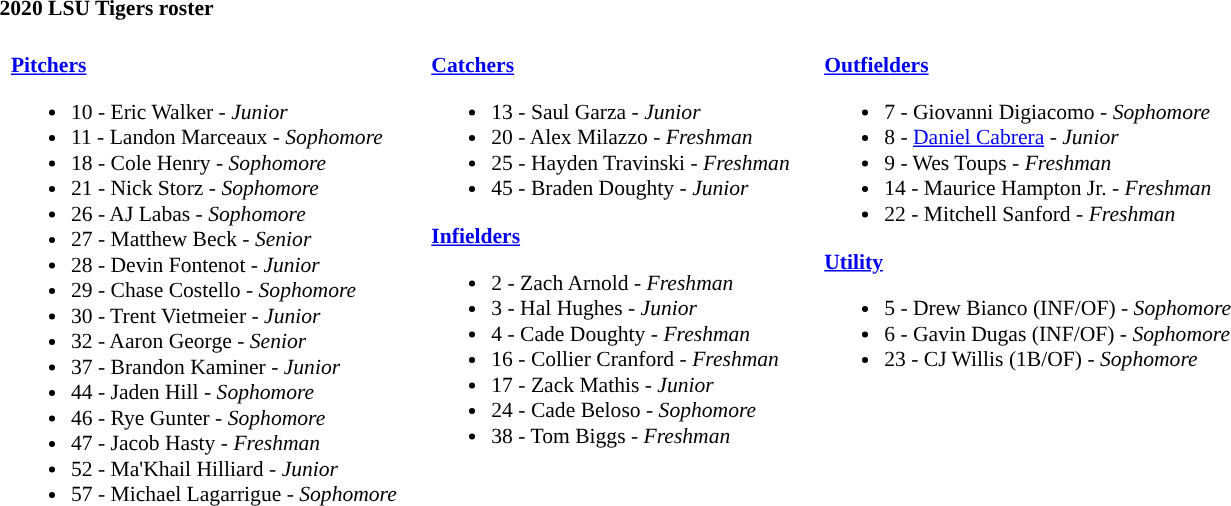<table class="toccolours" style="text-align: left; font-size:90%;">
<tr>
<th colspan="9">2020 LSU Tigers roster</th>
</tr>
<tr>
<td width="03"> </td>
<td valign="top"><br><strong><a href='#'>Pitchers</a></strong><ul><li>10 - Eric Walker - <em>Junior</em></li><li>11 - Landon Marceaux - <em>Sophomore</em></li><li>18 - Cole Henry - <em>Sophomore</em></li><li>21 - Nick Storz - <em>Sophomore</em></li><li>26 - AJ Labas - <em>Sophomore</em></li><li>27 - Matthew Beck - <em>Senior</em></li><li>28 - Devin Fontenot - <em>Junior</em></li><li>29 - Chase Costello - <em>Sophomore</em></li><li>30 - Trent Vietmeier - <em>Junior</em></li><li>32 - Aaron George - <em>Senior</em></li><li>37 - Brandon Kaminer - <em>Junior</em></li><li>44 - Jaden Hill - <em>Sophomore</em></li><li>46 - Rye Gunter - <em>Sophomore</em></li><li>47 - Jacob Hasty - <em>Freshman</em></li><li>52 - Ma'Khail Hilliard - <em>Junior</em></li><li>57 - Michael Lagarrigue - <em>Sophomore</em></li></ul></td>
<td width="15"> </td>
<td valign="top"><br><strong><a href='#'>Catchers</a></strong><ul><li>13 - Saul Garza - <em>Junior</em></li><li>20 - Alex Milazzo - <em>Freshman</em></li><li>25 - Hayden Travinski - <em>Freshman</em></li><li>45 - Braden Doughty - <em>Junior</em></li></ul><strong><a href='#'>Infielders</a></strong><ul><li>2 - Zach Arnold - <em>Freshman</em></li><li>3 - Hal Hughes - <em>Junior</em></li><li>4 - Cade Doughty - <em>Freshman</em></li><li>16 - Collier Cranford - <em>Freshman</em></li><li>17 - Zack Mathis - <em>Junior</em></li><li>24 - Cade Beloso - <em>Sophomore</em></li><li>38 - Tom Biggs - <em>Freshman</em></li></ul></td>
<td width="15"> </td>
<td valign="top"><br><strong><a href='#'>Outfielders</a></strong><ul><li>7 - Giovanni Digiacomo - <em>Sophomore</em></li><li>8 - <a href='#'>Daniel Cabrera</a> - <em>Junior</em></li><li>9 - Wes Toups - <em>Freshman</em></li><li>14 - Maurice Hampton Jr. - <em>Freshman</em></li><li>22 - Mitchell Sanford - <em>Freshman</em></li></ul><strong><a href='#'>Utility</a></strong><ul><li>5 - Drew Bianco (INF/OF) - <em>Sophomore</em></li><li>6 - Gavin Dugas (INF/OF) - <em>Sophomore</em></li><li>23 - CJ Willis (1B/OF) - <em>Sophomore</em></li></ul></td>
<td width="25"> </td>
</tr>
</table>
